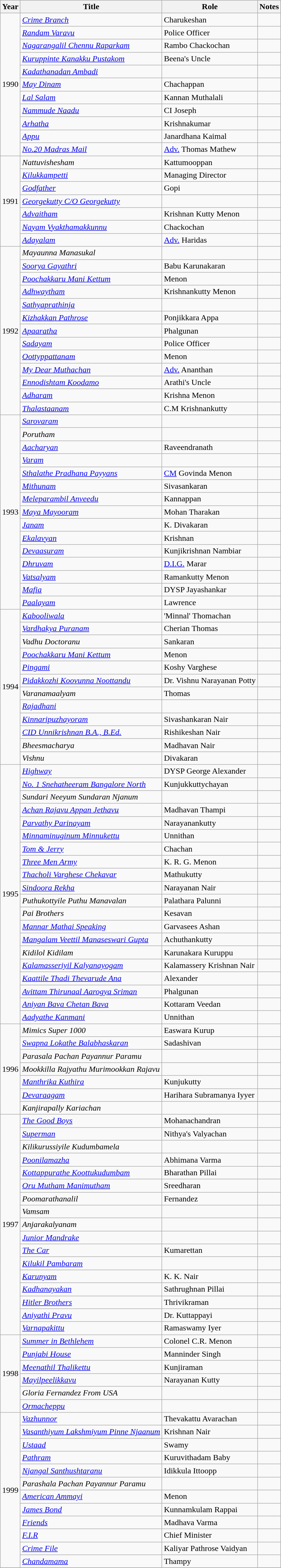<table class="wikitable sortable">
<tr>
<th>Year</th>
<th>Title</th>
<th>Role</th>
<th class="unsortable">Notes</th>
</tr>
<tr>
<td rowspan=11>1990</td>
<td><em><a href='#'>Crime Branch</a></em></td>
<td>Charukeshan</td>
<td></td>
</tr>
<tr>
<td><em><a href='#'>Randam Varavu</a></em></td>
<td>Police Officer</td>
<td></td>
</tr>
<tr>
<td><em><a href='#'>Nagarangalil Chennu Raparkam</a></em></td>
<td>Rambo Chackochan</td>
<td></td>
</tr>
<tr>
<td><em><a href='#'>Kuruppinte Kanakku Pustakom</a></em></td>
<td>Beena's Uncle</td>
<td></td>
</tr>
<tr>
<td><em><a href='#'>Kadathanadan Ambadi</a></em></td>
<td></td>
<td></td>
</tr>
<tr>
<td><em><a href='#'>May Dinam</a></em></td>
<td>Chachappan</td>
<td></td>
</tr>
<tr>
<td><em><a href='#'>Lal Salam</a></em></td>
<td>Kannan Muthalali</td>
<td></td>
</tr>
<tr>
<td><em><a href='#'>Nammude Naadu</a></em></td>
<td>CI Joseph</td>
<td></td>
</tr>
<tr>
<td><em><a href='#'>Arhatha</a></em></td>
<td>Krishnakumar</td>
<td></td>
</tr>
<tr>
<td><em><a href='#'>Appu</a></em></td>
<td>Janardhana Kaimal</td>
<td></td>
</tr>
<tr>
<td><em><a href='#'>No.20 Madras Mail</a></em></td>
<td><a href='#'>Adv.</a> Thomas Mathew</td>
<td></td>
</tr>
<tr>
<td rowspan=7>1991</td>
<td><em>Nattuvishesham</em></td>
<td>Kattumooppan</td>
<td></td>
</tr>
<tr>
<td><em><a href='#'>Kilukkampetti</a></em></td>
<td>Managing Director</td>
<td></td>
</tr>
<tr>
<td><em><a href='#'>Godfather</a></em></td>
<td>Gopi</td>
<td></td>
</tr>
<tr>
<td><em><a href='#'>Georgekutty C/O Georgekutty</a></em></td>
<td></td>
<td></td>
</tr>
<tr>
<td><em><a href='#'>Advaitham</a></em></td>
<td>Krishnan Kutty Menon</td>
<td></td>
</tr>
<tr>
<td><em><a href='#'>Nayam Vyakthamakkunnu</a></em></td>
<td>Chackochan</td>
<td></td>
</tr>
<tr>
<td><em><a href='#'>Adayalam</a></em></td>
<td><a href='#'>Adv.</a> Haridas</td>
<td></td>
</tr>
<tr>
<td rowspan=13>1992</td>
<td><em>Mayaunna Manasukal</em></td>
<td></td>
<td></td>
</tr>
<tr>
<td><em><a href='#'>Soorya Gayathri</a></em></td>
<td>Babu Karunakaran</td>
<td></td>
</tr>
<tr>
<td><em><a href='#'>Poochakkaru Mani Kettum</a></em></td>
<td>Menon</td>
<td></td>
</tr>
<tr>
<td><em><a href='#'>Adhwaytham</a></em></td>
<td>Krishnankutty Menon</td>
<td></td>
</tr>
<tr>
<td><em><a href='#'>Sathyaprathinja</a></em></td>
<td></td>
<td></td>
</tr>
<tr>
<td><em><a href='#'>Kizhakkan Pathrose</a></em></td>
<td>Ponjikkara Appa</td>
<td></td>
</tr>
<tr>
<td><em><a href='#'>Apaaratha</a></em></td>
<td>Phalgunan</td>
<td></td>
</tr>
<tr>
<td><em><a href='#'>Sadayam</a></em></td>
<td>Police Officer</td>
<td></td>
</tr>
<tr>
<td><em><a href='#'>Oottyppattanam</a></em></td>
<td>Menon</td>
<td></td>
</tr>
<tr>
<td><em><a href='#'>My Dear Muthachan</a></em></td>
<td><a href='#'>Adv.</a> Ananthan</td>
<td></td>
</tr>
<tr>
<td><em><a href='#'>Ennodishtam Koodamo</a></em></td>
<td>Arathi's Uncle</td>
<td></td>
</tr>
<tr>
<td><em><a href='#'>Adharam</a></em></td>
<td>Krishna Menon</td>
<td></td>
</tr>
<tr>
<td><em><a href='#'>Thalastaanam</a></em></td>
<td>C.M Krishnankutty</td>
<td></td>
</tr>
<tr>
<td rowspan=15>1993</td>
<td><em><a href='#'>Sarovaram</a></em></td>
<td></td>
<td></td>
</tr>
<tr>
<td><em>Porutham</em></td>
<td></td>
<td></td>
</tr>
<tr>
<td><em><a href='#'>Aacharyan</a></em></td>
<td>Raveendranath</td>
<td></td>
</tr>
<tr>
<td><em><a href='#'>Varam</a></em></td>
<td></td>
<td></td>
</tr>
<tr>
<td><em><a href='#'>Sthalathe Pradhana Payyans</a></em></td>
<td><a href='#'>CM</a> Govinda Menon</td>
<td></td>
</tr>
<tr>
<td><em><a href='#'>Mithunam</a></em></td>
<td>Sivasankaran</td>
<td></td>
</tr>
<tr>
<td><em><a href='#'>Meleparambil Anveedu</a></em></td>
<td>Kannappan</td>
<td></td>
</tr>
<tr>
<td><em><a href='#'>Maya Mayooram</a></em></td>
<td>Mohan Tharakan</td>
<td></td>
</tr>
<tr>
<td><em><a href='#'>Janam</a></em></td>
<td>K. Divakaran</td>
<td></td>
</tr>
<tr>
<td><em><a href='#'>Ekalavyan</a></em></td>
<td>Krishnan</td>
<td></td>
</tr>
<tr>
<td><em><a href='#'>Devaasuram</a></em></td>
<td>Kunjikrishnan Nambiar</td>
<td></td>
</tr>
<tr>
<td><em><a href='#'>Dhruvam</a></em></td>
<td><a href='#'>D.I.G.</a> Marar</td>
<td></td>
</tr>
<tr>
<td><em><a href='#'>Vatsalyam</a></em></td>
<td>Ramankutty Menon</td>
<td></td>
</tr>
<tr>
<td><em><a href='#'>Mafia</a></em></td>
<td>DYSP Jayashankar</td>
<td></td>
</tr>
<tr>
<td><em><a href='#'>Paalayam</a></em></td>
<td>Lawrence</td>
<td></td>
</tr>
<tr>
<td rowspan=12>1994</td>
<td><em><a href='#'>Kabooliwala</a></em></td>
<td>'Minnal' Thomachan</td>
<td></td>
</tr>
<tr>
<td><em><a href='#'>Vardhakya Puranam</a></em></td>
<td>Cherian Thomas</td>
<td></td>
</tr>
<tr>
<td><em>Vadhu Doctoranu</em></td>
<td>Sankaran</td>
<td></td>
</tr>
<tr>
<td><em><a href='#'>Poochakkaru Mani Kettum</a></em></td>
<td>Menon</td>
<td></td>
</tr>
<tr>
<td><em><a href='#'>Pingami</a></em></td>
<td>Koshy Varghese</td>
<td></td>
</tr>
<tr>
<td><em><a href='#'>Pidakkozhi Koovunna Noottandu</a></em></td>
<td>Dr. Vishnu Narayanan Potty</td>
<td></td>
</tr>
<tr>
<td><em>Varanamaalyam</em></td>
<td>Thomas</td>
<td></td>
</tr>
<tr>
<td><em><a href='#'>Rajadhani</a></em></td>
<td></td>
<td></td>
</tr>
<tr>
<td><em><a href='#'>Kinnaripuzhayoram</a></em></td>
<td>Sivashankaran Nair</td>
<td></td>
</tr>
<tr>
<td><em><a href='#'>CID Unnikrishnan B.A., B.Ed.</a></em></td>
<td>Rishikeshan Nair</td>
<td></td>
</tr>
<tr>
<td><em>Bheesmacharya</em></td>
<td>Madhavan Nair</td>
<td></td>
</tr>
<tr>
<td><em>Vishnu</em></td>
<td>Divakaran</td>
<td></td>
</tr>
<tr>
<td rowspan=20>1995</td>
<td><em><a href='#'>Highway</a></em></td>
<td>DYSP George Alexander</td>
<td></td>
</tr>
<tr>
<td><em><a href='#'>No. 1 Snehatheeram Bangalore North</a></em></td>
<td>Kunjukkuttychayan</td>
<td></td>
</tr>
<tr>
<td><em>Sundari Neeyum Sundaran Njanum</em></td>
<td></td>
<td></td>
</tr>
<tr>
<td><em><a href='#'>Achan Rajavu Appan Jethavu</a></em></td>
<td>Madhavan Thampi</td>
<td></td>
</tr>
<tr>
<td><em><a href='#'>Parvathy Parinayam</a></em></td>
<td>Narayanankutty</td>
<td></td>
</tr>
<tr>
<td><em><a href='#'>Minnaminuginum Minnukettu</a></em></td>
<td>Unnithan</td>
<td></td>
</tr>
<tr>
<td><em><a href='#'>Tom & Jerry</a></em></td>
<td>Chachan</td>
<td></td>
</tr>
<tr>
<td><em><a href='#'>Three Men Army</a></em></td>
<td>K. R. G. Menon</td>
<td></td>
</tr>
<tr>
<td><em><a href='#'>Thacholi Varghese Chekavar</a></em></td>
<td>Mathukutty</td>
<td></td>
</tr>
<tr>
<td><em><a href='#'>Sindoora Rekha</a></em></td>
<td>Narayanan Nair</td>
<td></td>
</tr>
<tr>
<td><em>Puthukottyile Puthu Manavalan</em></td>
<td>Palathara Palunni</td>
<td></td>
</tr>
<tr>
<td><em>Pai Brothers</em></td>
<td>Kesavan</td>
<td></td>
</tr>
<tr>
<td><em><a href='#'>Mannar Mathai Speaking</a></em></td>
<td>Garvasees Ashan</td>
<td></td>
</tr>
<tr>
<td><em><a href='#'>Mangalam Veettil Manaseswari Gupta</a></em></td>
<td>Achuthankutty</td>
<td></td>
</tr>
<tr>
<td><em>Kidilol Kidilam</em></td>
<td>Karunakara Kuruppu</td>
<td></td>
</tr>
<tr>
<td><em><a href='#'>Kalamasseriyil Kalyanayogam</a></em></td>
<td>Kalamassery Krishnan Nair</td>
<td></td>
</tr>
<tr>
<td><em><a href='#'>Kaattile Thadi Thevarude Ana</a></em></td>
<td>Alexander</td>
<td></td>
</tr>
<tr>
<td><em><a href='#'>Avittam Thirunaal Aarogya Sriman</a></em></td>
<td>Phalgunan</td>
<td></td>
</tr>
<tr>
<td><em><a href='#'>Aniyan Bava Chetan Bava</a></em></td>
<td>Kottaram Veedan</td>
<td></td>
</tr>
<tr>
<td><em><a href='#'>Aadyathe Kanmani</a></em></td>
<td>Unnithan</td>
<td></td>
</tr>
<tr>
<td rowspan=7>1996</td>
<td><em>Mimics Super 1000</em></td>
<td>Easwara Kurup</td>
<td></td>
</tr>
<tr>
<td><em><a href='#'>Swapna Lokathe Balabhaskaran</a></em></td>
<td>Sadashivan</td>
<td></td>
</tr>
<tr>
<td><em>Parasala Pachan Payannur Paramu</em></td>
<td></td>
<td></td>
</tr>
<tr>
<td><em>Mookkilla Rajyathu Murimookkan Rajavu</em></td>
<td></td>
<td></td>
</tr>
<tr>
<td><em><a href='#'>Manthrika Kuthira</a></em></td>
<td>Kunjukutty</td>
<td></td>
</tr>
<tr>
<td><em><a href='#'>Devaraagam</a></em></td>
<td>Harihara Subramanya Iyyer</td>
<td></td>
</tr>
<tr>
<td><em>Kanjirapally Kariachan</em></td>
<td></td>
<td></td>
</tr>
<tr>
<td rowspan=17>1997</td>
<td><em><a href='#'>The Good Boys</a></em></td>
<td>Mohanachandran</td>
<td></td>
</tr>
<tr>
<td><em><a href='#'>Superman</a></em></td>
<td>Nithya's Valyachan</td>
<td></td>
</tr>
<tr>
<td><em>Kilikurussiyile Kudumbamela</em></td>
<td></td>
<td></td>
</tr>
<tr>
<td><em><a href='#'>Poonilamazha</a></em></td>
<td>Abhimana Varma</td>
<td></td>
</tr>
<tr>
<td><em><a href='#'>Kottappurathe Koottukudumbam</a></em></td>
<td>Bharathan Pillai</td>
<td></td>
</tr>
<tr>
<td><em><a href='#'>Oru Mutham Manimutham</a></em></td>
<td>Sreedharan</td>
<td></td>
</tr>
<tr>
<td><em>Poomarathanalil</em></td>
<td>Fernandez</td>
<td></td>
</tr>
<tr>
<td><em>Vamsam</em></td>
<td></td>
<td></td>
</tr>
<tr>
<td><em>Anjarakalyanam</em></td>
<td></td>
<td></td>
</tr>
<tr>
<td><em><a href='#'>Junior Mandrake</a></em></td>
<td></td>
<td></td>
</tr>
<tr>
<td><em><a href='#'>The Car</a></em></td>
<td>Kumarettan</td>
<td></td>
</tr>
<tr>
<td><em><a href='#'>Kilukil Pambaram</a></em></td>
<td></td>
<td></td>
</tr>
<tr>
<td><em><a href='#'>Karunyam</a></em></td>
<td>K. K. Nair</td>
<td></td>
</tr>
<tr>
<td><em><a href='#'>Kadhanayakan</a></em></td>
<td>Sathrughnan Pillai</td>
<td></td>
</tr>
<tr>
<td><em><a href='#'>Hitler Brothers</a></em></td>
<td>Thrivikraman</td>
<td></td>
</tr>
<tr>
<td><em><a href='#'>Aniyathi Pravu</a></em></td>
<td>Dr. Kuttappayi</td>
<td></td>
</tr>
<tr>
<td><em><a href='#'>Varnapakittu</a></em></td>
<td>Ramaswamy Iyer</td>
<td></td>
</tr>
<tr>
<td rowspan=6>1998</td>
<td><em><a href='#'>Summer in Bethlehem</a></em></td>
<td>Colonel C.R. Menon</td>
<td></td>
</tr>
<tr>
<td><em><a href='#'>Punjabi House</a></em></td>
<td>Manninder Singh</td>
<td></td>
</tr>
<tr>
<td><em><a href='#'>Meenathil Thalikettu</a></em></td>
<td>Kunjiraman</td>
<td></td>
</tr>
<tr>
<td><em><a href='#'>Mayilpeelikkavu</a></em></td>
<td>Narayanan Kutty</td>
<td></td>
</tr>
<tr>
<td><em>Gloria Fernandez From USA</em></td>
<td></td>
<td></td>
</tr>
<tr>
<td><em><a href='#'>Ormacheppu</a></em></td>
<td></td>
<td></td>
</tr>
<tr>
<td rowspan=12>1999</td>
<td><em><a href='#'>Vazhunnor</a></em></td>
<td>Thevakattu Avarachan</td>
<td></td>
</tr>
<tr>
<td><em><a href='#'>Vasanthiyum Lakshmiyum Pinne Njaanum</a></em></td>
<td>Krishnan Nair</td>
<td></td>
</tr>
<tr>
<td><em><a href='#'>Ustaad</a></em></td>
<td>Swamy</td>
<td></td>
</tr>
<tr>
<td><em><a href='#'>Pathram</a></em></td>
<td>Kuruvithadam Baby</td>
<td></td>
</tr>
<tr>
<td><em><a href='#'>Njangal Santhushtaranu</a></em></td>
<td>Idikkula Ittoopp</td>
<td></td>
</tr>
<tr>
<td><em>Parashala Pachan Payannur Paramu</em></td>
<td></td>
<td></td>
</tr>
<tr>
<td><em><a href='#'>American Ammayi</a></em></td>
<td>Menon</td>
<td></td>
</tr>
<tr>
<td><em><a href='#'>James Bond</a></em></td>
<td>Kunnamkulam Rappai</td>
<td></td>
</tr>
<tr>
<td><em><a href='#'>Friends</a></em></td>
<td>Madhava Varma</td>
<td></td>
</tr>
<tr>
<td><em><a href='#'>F.I.R</a></em></td>
<td>Chief Minister</td>
<td></td>
</tr>
<tr>
<td><em><a href='#'>Crime File</a></em></td>
<td>Kaliyar Pathrose Vaidyan</td>
<td></td>
</tr>
<tr>
<td><em><a href='#'>Chandamama</a></em></td>
<td>Thampy</td>
<td></td>
</tr>
<tr>
</tr>
</table>
